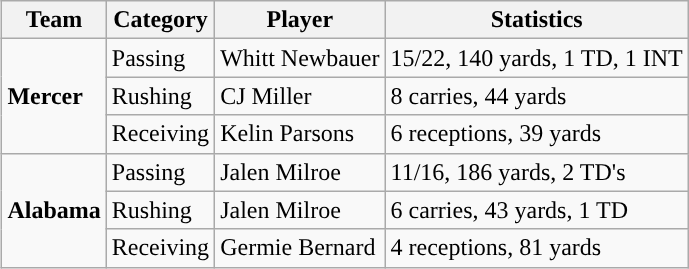<table class="wikitable" style="float: right;">
<tr>
<th>Team</th>
<th>Category</th>
<th>Player</th>
<th>Statistics</th>
</tr>
<tr>
<td rowspan=3><strong>Mercer</strong></td>
<td>Passing</td>
<td>Whitt Newbauer</td>
<td>15/22, 140 yards, 1 TD, 1 INT</td>
</tr>
<tr>
<td>Rushing</td>
<td>CJ Miller</td>
<td>8 carries, 44 yards</td>
</tr>
<tr>
<td>Receiving</td>
<td>Kelin Parsons</td>
<td>6 receptions, 39 yards</td>
</tr>
<tr>
<td rowspan=3><strong>Alabama</strong></td>
<td>Passing</td>
<td>Jalen Milroe</td>
<td>11/16, 186 yards, 2 TD's</td>
</tr>
<tr>
<td>Rushing</td>
<td>Jalen Milroe</td>
<td>6 carries, 43 yards, 1 TD</td>
</tr>
<tr>
<td>Receiving</td>
<td>Germie Bernard</td>
<td>4 receptions, 81 yards</td>
</tr>
</table>
